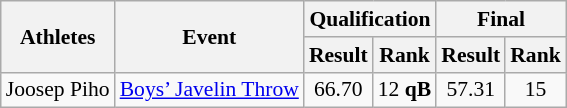<table class="wikitable" border="1" style="font-size:90%">
<tr>
<th rowspan=2>Athletes</th>
<th rowspan=2>Event</th>
<th colspan=2>Qualification</th>
<th colspan=2>Final</th>
</tr>
<tr>
<th>Result</th>
<th>Rank</th>
<th>Result</th>
<th>Rank</th>
</tr>
<tr>
<td>Joosep Piho</td>
<td><a href='#'>Boys’ Javelin Throw</a></td>
<td align=center>66.70</td>
<td align=center>12 <strong>qB</strong></td>
<td align=center>57.31</td>
<td align=center>15</td>
</tr>
</table>
